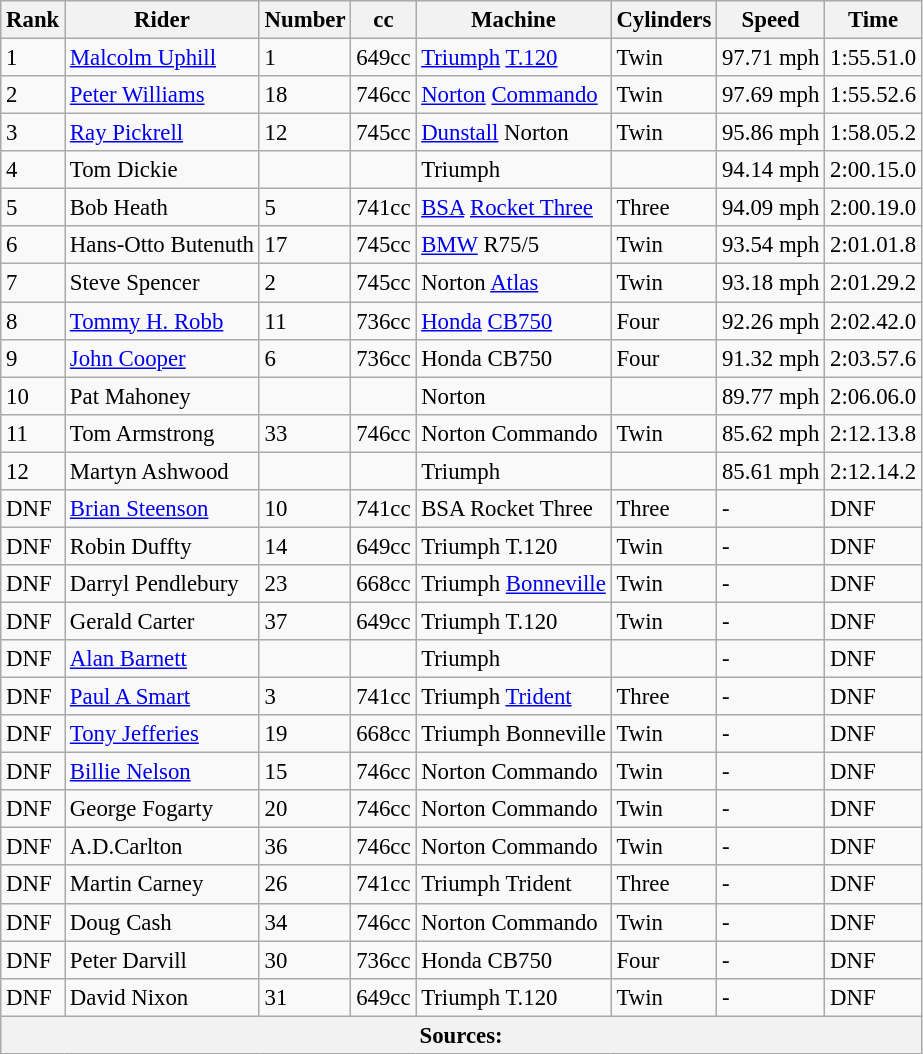<table class="wikitable" style="font-size: 95%;">
<tr style="background:#efefef;">
<th>Rank</th>
<th>Rider</th>
<th>Number</th>
<th>cc</th>
<th>Machine </th>
<th>Cylinders</th>
<th>Speed</th>
<th>Time</th>
</tr>
<tr>
<td>1</td>
<td> <a href='#'>Malcolm Uphill</a></td>
<td>1</td>
<td>649cc</td>
<td><a href='#'>Triumph</a> <a href='#'>T.120</a></td>
<td>Twin</td>
<td>97.71 mph</td>
<td>1:55.51.0</td>
</tr>
<tr>
<td>2</td>
<td> <a href='#'>Peter Williams</a></td>
<td>18</td>
<td>746cc</td>
<td><a href='#'>Norton</a> <a href='#'>Commando</a></td>
<td>Twin</td>
<td>97.69 mph</td>
<td>1:55.52.6</td>
</tr>
<tr>
<td>3</td>
<td> 	<a href='#'>Ray Pickrell</a></td>
<td>12</td>
<td>745cc</td>
<td><a href='#'>Dunstall</a> Norton</td>
<td>Twin</td>
<td>95.86 mph</td>
<td>1:58.05.2</td>
</tr>
<tr>
<td>4</td>
<td> 	Tom Dickie</td>
<td></td>
<td></td>
<td>Triumph </td>
<td></td>
<td>94.14 mph</td>
<td>2:00.15.0</td>
</tr>
<tr>
<td>5</td>
<td> 	Bob Heath</td>
<td>5</td>
<td>741cc</td>
<td><a href='#'>BSA</a> <a href='#'>Rocket Three</a></td>
<td>Three</td>
<td>94.09 mph</td>
<td>2:00.19.0</td>
</tr>
<tr>
<td>6</td>
<td> Hans-Otto Butenuth</td>
<td>17</td>
<td>745cc</td>
<td><a href='#'>BMW</a> R75/5</td>
<td>Twin</td>
<td>93.54 mph</td>
<td>2:01.01.8</td>
</tr>
<tr>
<td>7</td>
<td>  Steve Spencer</td>
<td>2</td>
<td>745cc</td>
<td>Norton <a href='#'>Atlas</a></td>
<td>Twin</td>
<td>93.18 mph</td>
<td>2:01.29.2</td>
</tr>
<tr>
<td>8</td>
<td>	<a href='#'>Tommy H. Robb</a></td>
<td>11</td>
<td>736cc</td>
<td><a href='#'>Honda</a> <a href='#'>CB750</a></td>
<td>Four</td>
<td>92.26 mph</td>
<td>2:02.42.0</td>
</tr>
<tr>
<td>9</td>
<td> 	<a href='#'>John Cooper</a></td>
<td>6</td>
<td>736cc</td>
<td>Honda CB750</td>
<td>Four</td>
<td>91.32 mph</td>
<td>2:03.57.6</td>
</tr>
<tr>
<td>10</td>
<td> 	Pat Mahoney</td>
<td></td>
<td></td>
<td>Norton </td>
<td></td>
<td>89.77 mph</td>
<td>2:06.06.0</td>
</tr>
<tr>
<td>11</td>
<td>   Tom Armstrong</td>
<td>33</td>
<td>746cc</td>
<td>Norton Commando</td>
<td>Twin</td>
<td>85.62 mph</td>
<td>2:12.13.8</td>
</tr>
<tr>
<td>12</td>
<td>Martyn Ashwood</td>
<td></td>
<td></td>
<td>Triumph </td>
<td></td>
<td>85.61 mph</td>
<td>2:12.14.2</td>
</tr>
<tr>
<td>DNF</td>
<td>   <a href='#'>Brian Steenson</a></td>
<td>10</td>
<td>741cc</td>
<td>BSA Rocket Three</td>
<td>Three</td>
<td>-</td>
<td>DNF</td>
</tr>
<tr>
<td>DNF</td>
<td>   Robin Duffty</td>
<td>14</td>
<td>649cc</td>
<td>Triumph T.120</td>
<td>Twin</td>
<td>-</td>
<td>DNF</td>
</tr>
<tr>
<td>DNF</td>
<td>   Darryl Pendlebury</td>
<td>23</td>
<td>668cc</td>
<td>Triumph <a href='#'>Bonneville</a></td>
<td>Twin</td>
<td>-</td>
<td>DNF</td>
</tr>
<tr>
<td>DNF</td>
<td>   Gerald Carter</td>
<td>37</td>
<td>649cc</td>
<td>Triumph T.120</td>
<td>Twin</td>
<td>-</td>
<td>DNF</td>
</tr>
<tr>
<td>DNF</td>
<td>   <a href='#'>Alan Barnett</a></td>
<td></td>
<td></td>
<td>Triumph </td>
<td></td>
<td>-</td>
<td>DNF</td>
</tr>
<tr>
<td>DNF</td>
<td>   <a href='#'>Paul A Smart</a></td>
<td>3</td>
<td>741cc</td>
<td>Triumph <a href='#'>Trident</a></td>
<td>Three</td>
<td>-</td>
<td>DNF</td>
</tr>
<tr>
<td>DNF</td>
<td>   <a href='#'>Tony Jefferies</a></td>
<td>19</td>
<td>668cc</td>
<td>Triumph Bonneville</td>
<td>Twin</td>
<td>-</td>
<td>DNF</td>
</tr>
<tr>
<td>DNF</td>
<td>   <a href='#'>Billie Nelson</a></td>
<td>15</td>
<td>746cc</td>
<td>Norton Commando</td>
<td>Twin</td>
<td>-</td>
<td>DNF</td>
</tr>
<tr>
<td>DNF</td>
<td>   George Fogarty</td>
<td>20</td>
<td>746cc</td>
<td>Norton Commando</td>
<td>Twin</td>
<td>-</td>
<td>DNF</td>
</tr>
<tr>
<td>DNF</td>
<td>   A.D.Carlton</td>
<td>36</td>
<td>746cc</td>
<td>Norton Commando</td>
<td>Twin</td>
<td>-</td>
<td>DNF</td>
</tr>
<tr>
<td>DNF</td>
<td>   Martin Carney</td>
<td>26</td>
<td>741cc</td>
<td>Triumph Trident</td>
<td>Three</td>
<td>-</td>
<td>DNF</td>
</tr>
<tr>
<td>DNF</td>
<td>   Doug Cash</td>
<td>34</td>
<td>746cc</td>
<td>Norton Commando</td>
<td>Twin</td>
<td>-</td>
<td>DNF</td>
</tr>
<tr>
<td>DNF</td>
<td>   Peter Darvill</td>
<td>30</td>
<td>736cc</td>
<td>Honda CB750</td>
<td>Four</td>
<td>-</td>
<td>DNF</td>
</tr>
<tr>
<td>DNF</td>
<td>   David Nixon</td>
<td>31</td>
<td>649cc</td>
<td>Triumph T.120</td>
<td>Twin</td>
<td>-</td>
<td>DNF</td>
</tr>
<tr>
<th colspan=8>Sources:</th>
</tr>
</table>
